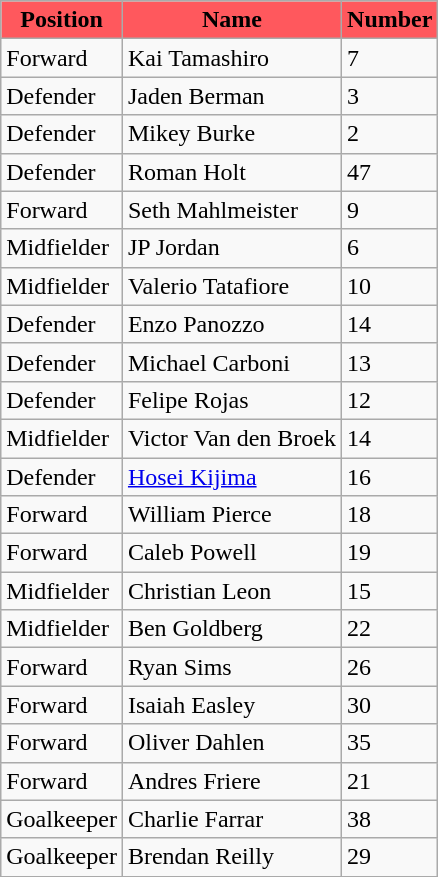<table class="wikitable">
<tr>
<th style="background:#ff585d; color:#000000;" scope="col">Position</th>
<th style="background:#ff585d; color:#000000;" scope="col">Name</th>
<th style="background:#ff585d; color:#000000;" scope="col">Number</th>
</tr>
<tr>
<td>Forward</td>
<td> Kai Tamashiro</td>
<td>7</td>
</tr>
<tr>
<td>Defender</td>
<td> Jaden Berman</td>
<td>3</td>
</tr>
<tr>
<td>Defender</td>
<td> Mikey Burke</td>
<td>2</td>
</tr>
<tr>
<td>Defender</td>
<td> Roman Holt</td>
<td>47</td>
</tr>
<tr>
<td>Forward</td>
<td> Seth Mahlmeister</td>
<td>9</td>
</tr>
<tr>
<td>Midfielder</td>
<td> JP Jordan</td>
<td>6</td>
</tr>
<tr>
<td>Midfielder</td>
<td> Valerio Tatafiore</td>
<td>10</td>
</tr>
<tr>
<td>Defender</td>
<td> Enzo Panozzo</td>
<td>14</td>
</tr>
<tr>
<td>Defender</td>
<td> Michael Carboni</td>
<td>13</td>
</tr>
<tr>
<td>Defender</td>
<td> Felipe Rojas</td>
<td>12</td>
</tr>
<tr>
<td>Midfielder</td>
<td> Victor Van den Broek</td>
<td>14</td>
</tr>
<tr>
<td>Defender</td>
<td> <a href='#'>Hosei Kijima</a></td>
<td>16</td>
</tr>
<tr>
<td>Forward</td>
<td> William Pierce</td>
<td>18</td>
</tr>
<tr>
<td>Forward</td>
<td> Caleb Powell</td>
<td>19</td>
</tr>
<tr>
<td>Midfielder</td>
<td> Christian Leon</td>
<td>15</td>
</tr>
<tr>
<td>Midfielder</td>
<td> Ben Goldberg</td>
<td>22</td>
</tr>
<tr>
<td>Forward</td>
<td> Ryan Sims</td>
<td>26</td>
</tr>
<tr>
<td>Forward</td>
<td> Isaiah Easley</td>
<td>30</td>
</tr>
<tr>
<td>Forward</td>
<td> Oliver Dahlen</td>
<td>35</td>
</tr>
<tr>
<td>Forward</td>
<td> Andres Friere</td>
<td>21</td>
</tr>
<tr>
<td>Goalkeeper</td>
<td> Charlie Farrar</td>
<td>38</td>
</tr>
<tr>
<td>Goalkeeper</td>
<td>Brendan Reilly</td>
<td>29</td>
</tr>
</table>
